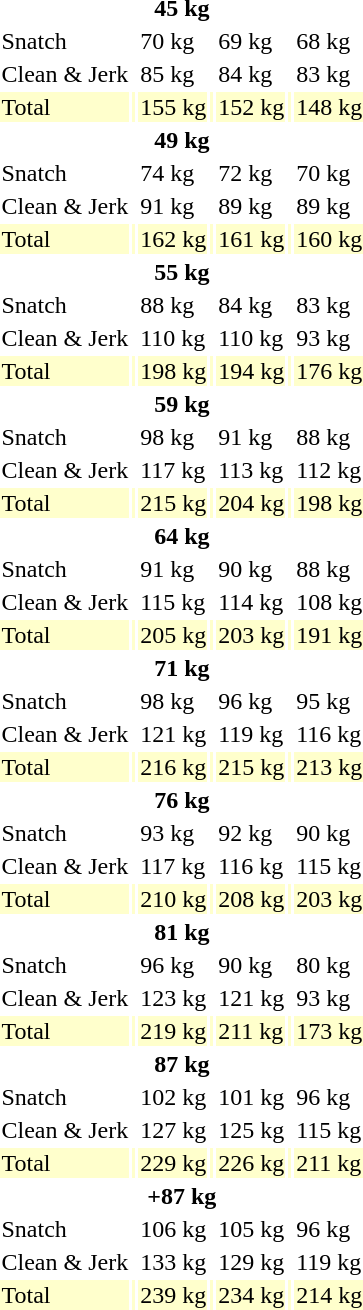<table>
<tr>
<th colspan=7>45 kg</th>
</tr>
<tr>
<td>Snatch</td>
<td></td>
<td>70 kg</td>
<td></td>
<td>69 kg</td>
<td></td>
<td>68 kg</td>
</tr>
<tr>
<td>Clean & Jerk</td>
<td></td>
<td>85 kg</td>
<td></td>
<td>84 kg</td>
<td></td>
<td>83 kg</td>
</tr>
<tr bgcolor=ffffcc>
<td>Total</td>
<td></td>
<td>155 kg</td>
<td></td>
<td>152 kg</td>
<td></td>
<td>148 kg</td>
</tr>
<tr>
<th colspan=7>49 kg</th>
</tr>
<tr>
<td>Snatch</td>
<td></td>
<td>74 kg</td>
<td></td>
<td>72 kg</td>
<td></td>
<td>70 kg</td>
</tr>
<tr>
<td>Clean & Jerk</td>
<td></td>
<td>91 kg</td>
<td></td>
<td>89 kg</td>
<td></td>
<td>89 kg</td>
</tr>
<tr bgcolor=ffffcc>
<td>Total</td>
<td></td>
<td>162 kg</td>
<td></td>
<td>161 kg</td>
<td></td>
<td>160 kg</td>
</tr>
<tr>
<th colspan=7>55 kg</th>
</tr>
<tr>
<td>Snatch</td>
<td></td>
<td>88 kg</td>
<td></td>
<td>84 kg</td>
<td></td>
<td>83 kg</td>
</tr>
<tr>
<td>Clean & Jerk</td>
<td></td>
<td>110 kg</td>
<td></td>
<td>110 kg</td>
<td></td>
<td>93 kg</td>
</tr>
<tr bgcolor=ffffcc>
<td>Total</td>
<td></td>
<td>198 kg</td>
<td></td>
<td>194 kg</td>
<td></td>
<td>176 kg</td>
</tr>
<tr>
<th colspan=7>59 kg</th>
</tr>
<tr>
<td>Snatch</td>
<td></td>
<td>98 kg</td>
<td></td>
<td>91 kg</td>
<td></td>
<td>88 kg</td>
</tr>
<tr>
<td>Clean & Jerk</td>
<td></td>
<td>117 kg</td>
<td></td>
<td>113 kg</td>
<td></td>
<td>112 kg</td>
</tr>
<tr bgcolor=ffffcc>
<td>Total</td>
<td></td>
<td>215 kg</td>
<td></td>
<td>204 kg</td>
<td></td>
<td>198 kg</td>
</tr>
<tr>
<th colspan=7>64 kg</th>
</tr>
<tr>
<td>Snatch</td>
<td></td>
<td>91 kg</td>
<td></td>
<td>90 kg</td>
<td></td>
<td>88 kg</td>
</tr>
<tr>
<td>Clean & Jerk</td>
<td></td>
<td>115 kg</td>
<td></td>
<td>114 kg</td>
<td></td>
<td>108 kg</td>
</tr>
<tr bgcolor=ffffcc>
<td>Total</td>
<td></td>
<td>205 kg</td>
<td></td>
<td>203 kg</td>
<td></td>
<td>191 kg</td>
</tr>
<tr>
<th colspan=7>71 kg</th>
</tr>
<tr>
<td>Snatch</td>
<td></td>
<td>98 kg</td>
<td></td>
<td>96 kg</td>
<td></td>
<td>95 kg</td>
</tr>
<tr>
<td>Clean & Jerk</td>
<td></td>
<td>121 kg</td>
<td></td>
<td>119 kg</td>
<td></td>
<td>116 kg</td>
</tr>
<tr bgcolor=ffffcc>
<td>Total</td>
<td></td>
<td>216 kg</td>
<td></td>
<td>215 kg</td>
<td></td>
<td>213 kg</td>
</tr>
<tr>
<th colspan=7>76 kg</th>
</tr>
<tr>
<td>Snatch</td>
<td></td>
<td>93 kg</td>
<td></td>
<td>92 kg</td>
<td></td>
<td>90 kg</td>
</tr>
<tr>
<td>Clean & Jerk</td>
<td></td>
<td>117 kg</td>
<td></td>
<td>116 kg</td>
<td></td>
<td>115 kg</td>
</tr>
<tr bgcolor=ffffcc>
<td>Total</td>
<td></td>
<td>210 kg</td>
<td></td>
<td>208 kg</td>
<td></td>
<td>203 kg</td>
</tr>
<tr>
<th colspan=7>81 kg</th>
</tr>
<tr>
<td>Snatch</td>
<td></td>
<td>96 kg</td>
<td></td>
<td>90 kg</td>
<td></td>
<td>80 kg</td>
</tr>
<tr>
<td>Clean & Jerk</td>
<td></td>
<td>123 kg</td>
<td></td>
<td>121 kg</td>
<td></td>
<td>93 kg</td>
</tr>
<tr bgcolor=ffffcc>
<td>Total</td>
<td></td>
<td>219 kg</td>
<td></td>
<td>211 kg</td>
<td></td>
<td>173 kg</td>
</tr>
<tr>
<th colspan=7>87 kg</th>
</tr>
<tr>
<td>Snatch</td>
<td></td>
<td>102 kg</td>
<td></td>
<td>101 kg</td>
<td></td>
<td>96 kg</td>
</tr>
<tr>
<td>Clean & Jerk</td>
<td></td>
<td>127 kg</td>
<td></td>
<td>125 kg</td>
<td></td>
<td>115 kg</td>
</tr>
<tr bgcolor=ffffcc>
<td>Total</td>
<td></td>
<td>229 kg</td>
<td></td>
<td>226 kg</td>
<td></td>
<td>211 kg</td>
</tr>
<tr>
<th colspan=7>+87 kg</th>
</tr>
<tr>
<td>Snatch</td>
<td></td>
<td>106 kg</td>
<td></td>
<td>105 kg</td>
<td></td>
<td>96 kg</td>
</tr>
<tr>
<td>Clean & Jerk</td>
<td></td>
<td>133 kg</td>
<td></td>
<td>129 kg</td>
<td></td>
<td>119 kg</td>
</tr>
<tr bgcolor=ffffcc>
<td>Total</td>
<td></td>
<td>239 kg</td>
<td></td>
<td>234 kg</td>
<td></td>
<td>214 kg</td>
</tr>
</table>
